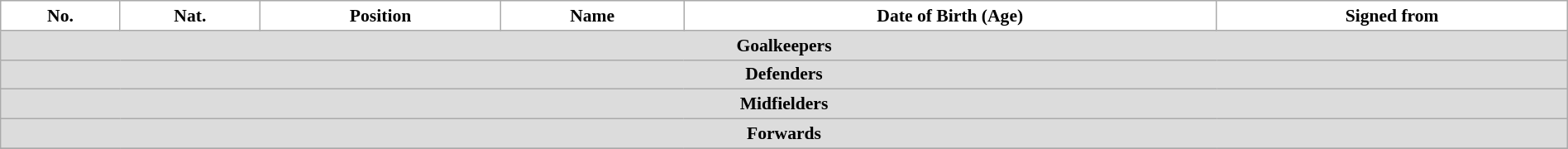<table class="wikitable" style="text-align:center; font-size:90%; width:100%">
<tr>
<th style="background:white; color:black; text-align:center;">No.</th>
<th style="background:white; color:black; text-align:center;">Nat.</th>
<th style="background:white; color:black; text-align:center;">Position</th>
<th style="background:white; color:black; text-align:center;">Name</th>
<th style="background:white; color:black; text-align:center;">Date of Birth (Age)</th>
<th style="background:white; color:black; text-align:center;">Signed from</th>
</tr>
<tr>
<th colspan=10 style="background:#DCDCDC; text-align:center;">Goalkeepers</th>
</tr>
<tr>
<th colspan=10 style="background:#DCDCDC; text-align:center;">Defenders</th>
</tr>
<tr>
<th colspan=10 style="background:#DCDCDC; text-align:center;">Midfielders</th>
</tr>
<tr>
<th colspan=10 style="background:#DCDCDC; text-align:center;">Forwards</th>
</tr>
<tr>
</tr>
</table>
